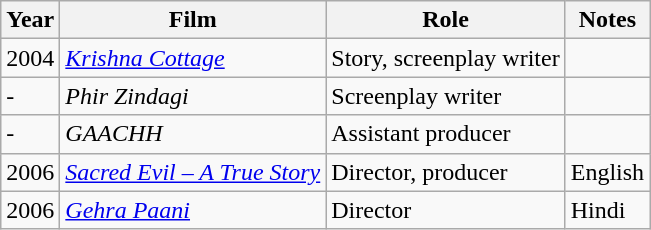<table class="wikitable sortable">
<tr>
<th>Year</th>
<th>Film</th>
<th>Role</th>
<th>Notes</th>
</tr>
<tr>
<td>2004</td>
<td><em><a href='#'>Krishna Cottage</a></em></td>
<td>Story, screenplay writer</td>
<td></td>
</tr>
<tr>
<td>-</td>
<td><em>Phir Zindagi</em></td>
<td>Screenplay writer</td>
<td></td>
</tr>
<tr>
<td>-</td>
<td><em>GAACHH</em></td>
<td>Assistant producer</td>
<td></td>
</tr>
<tr>
<td>2006</td>
<td><em><a href='#'>Sacred Evil – A True Story</a></em></td>
<td>Director, producer</td>
<td>English</td>
</tr>
<tr>
<td>2006</td>
<td><em><a href='#'>Gehra Paani</a></em></td>
<td>Director</td>
<td>Hindi</td>
</tr>
</table>
